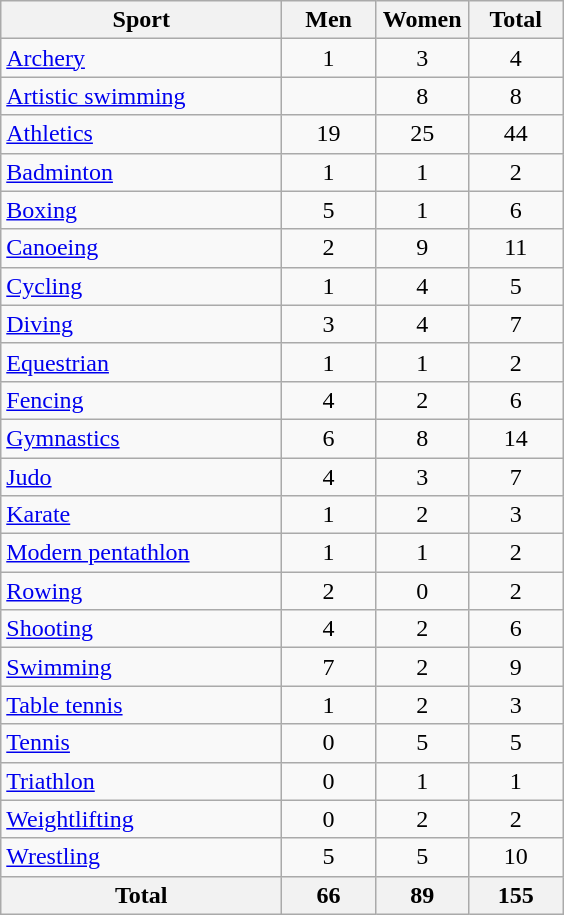<table class="wikitable sortable" style="text-align:center;">
<tr>
<th width=180>Sport</th>
<th width=55>Men</th>
<th width=55>Women</th>
<th width=55>Total</th>
</tr>
<tr>
<td align=left><a href='#'>Archery</a></td>
<td>1</td>
<td>3</td>
<td>4</td>
</tr>
<tr>
<td align=left><a href='#'>Artistic swimming</a></td>
<td></td>
<td>8</td>
<td>8</td>
</tr>
<tr>
<td align=left><a href='#'>Athletics</a></td>
<td>19</td>
<td>25</td>
<td>44</td>
</tr>
<tr>
<td align=left><a href='#'>Badminton</a></td>
<td>1</td>
<td>1</td>
<td>2</td>
</tr>
<tr>
<td align=left><a href='#'>Boxing</a></td>
<td>5</td>
<td>1</td>
<td>6</td>
</tr>
<tr>
<td align=left><a href='#'>Canoeing</a></td>
<td>2</td>
<td>9</td>
<td>11</td>
</tr>
<tr>
<td align=left><a href='#'>Cycling</a></td>
<td>1</td>
<td>4</td>
<td>5</td>
</tr>
<tr>
<td align=left><a href='#'>Diving</a></td>
<td>3</td>
<td>4</td>
<td>7</td>
</tr>
<tr>
<td align=left><a href='#'>Equestrian</a></td>
<td>1</td>
<td>1</td>
<td>2</td>
</tr>
<tr>
<td align=left><a href='#'>Fencing</a></td>
<td>4</td>
<td>2</td>
<td>6</td>
</tr>
<tr>
<td align=left><a href='#'>Gymnastics</a></td>
<td>6</td>
<td>8</td>
<td>14</td>
</tr>
<tr>
<td align=left><a href='#'>Judo</a></td>
<td>4</td>
<td>3</td>
<td>7</td>
</tr>
<tr>
<td align=left><a href='#'>Karate</a></td>
<td>1</td>
<td>2</td>
<td>3</td>
</tr>
<tr>
<td align=left><a href='#'>Modern pentathlon</a></td>
<td>1</td>
<td>1</td>
<td>2</td>
</tr>
<tr>
<td align=left><a href='#'>Rowing</a></td>
<td>2</td>
<td>0</td>
<td>2</td>
</tr>
<tr>
<td align=left><a href='#'>Shooting</a></td>
<td>4</td>
<td>2</td>
<td>6</td>
</tr>
<tr>
<td align=left><a href='#'>Swimming</a></td>
<td>7</td>
<td>2</td>
<td>9</td>
</tr>
<tr>
<td align=left><a href='#'>Table tennis</a></td>
<td>1</td>
<td>2</td>
<td>3</td>
</tr>
<tr>
<td align=left><a href='#'>Tennis</a></td>
<td>0</td>
<td>5</td>
<td>5</td>
</tr>
<tr>
<td align=left><a href='#'>Triathlon</a></td>
<td>0</td>
<td>1</td>
<td>1</td>
</tr>
<tr>
<td align=left><a href='#'>Weightlifting</a></td>
<td>0</td>
<td>2</td>
<td>2</td>
</tr>
<tr>
<td align=left><a href='#'>Wrestling</a></td>
<td>5</td>
<td>5</td>
<td>10</td>
</tr>
<tr>
<th>Total</th>
<th>66</th>
<th>89</th>
<th>155</th>
</tr>
</table>
